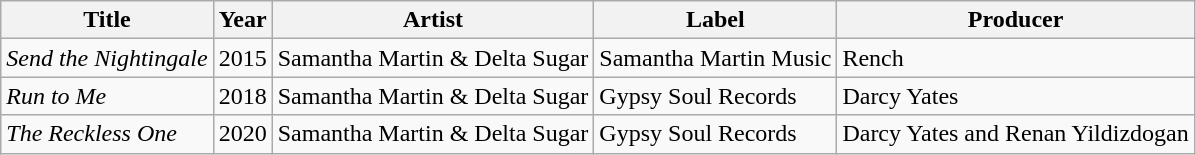<table class="wikitable">
<tr>
<th>Title</th>
<th>Year</th>
<th>Artist</th>
<th>Label</th>
<th>Producer</th>
</tr>
<tr>
<td><em>Send the Nightingale</em></td>
<td>2015</td>
<td>Samantha Martin & Delta Sugar</td>
<td>Samantha Martin Music</td>
<td>Rench</td>
</tr>
<tr>
<td><em>Run to Me</em></td>
<td>2018</td>
<td>Samantha Martin & Delta Sugar</td>
<td>Gypsy Soul Records</td>
<td>Darcy Yates</td>
</tr>
<tr>
<td><em>The Reckless One</em></td>
<td>2020</td>
<td>Samantha Martin & Delta Sugar</td>
<td>Gypsy Soul Records</td>
<td>Darcy Yates and Renan Yildizdogan</td>
</tr>
</table>
